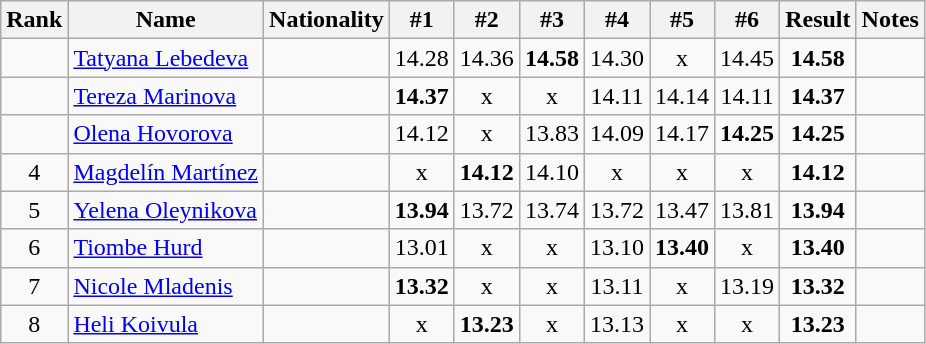<table class="wikitable sortable" style="text-align:center">
<tr>
<th>Rank</th>
<th>Name</th>
<th>Nationality</th>
<th>#1</th>
<th>#2</th>
<th>#3</th>
<th>#4</th>
<th>#5</th>
<th>#6</th>
<th>Result</th>
<th>Notes</th>
</tr>
<tr>
<td></td>
<td align=left><a href='#'>Tatyana Lebedeva</a></td>
<td align=left></td>
<td>14.28</td>
<td>14.36</td>
<td><strong>14.58</strong></td>
<td>14.30</td>
<td>x</td>
<td>14.45</td>
<td><strong>14.58</strong></td>
<td></td>
</tr>
<tr>
<td></td>
<td align=left><a href='#'>Tereza Marinova</a></td>
<td align=left></td>
<td><strong>14.37</strong></td>
<td>x</td>
<td>x</td>
<td>14.11</td>
<td>14.14</td>
<td>14.11</td>
<td><strong>14.37</strong></td>
<td></td>
</tr>
<tr>
<td></td>
<td align=left><a href='#'>Olena Hovorova</a></td>
<td align=left></td>
<td>14.12</td>
<td>x</td>
<td>13.83</td>
<td>14.09</td>
<td>14.17</td>
<td><strong>14.25</strong></td>
<td><strong>14.25</strong></td>
<td></td>
</tr>
<tr>
<td>4</td>
<td align=left><a href='#'>Magdelín Martínez</a></td>
<td align=left></td>
<td>x</td>
<td><strong>14.12</strong></td>
<td>14.10</td>
<td>x</td>
<td>x</td>
<td>x</td>
<td><strong>14.12</strong></td>
<td></td>
</tr>
<tr>
<td>5</td>
<td align=left><a href='#'>Yelena Oleynikova</a></td>
<td align=left></td>
<td><strong>13.94</strong></td>
<td>13.72</td>
<td>13.74</td>
<td>13.72</td>
<td>13.47</td>
<td>13.81</td>
<td><strong>13.94</strong></td>
<td></td>
</tr>
<tr>
<td>6</td>
<td align=left><a href='#'>Tiombe Hurd</a></td>
<td align=left></td>
<td>13.01</td>
<td>x</td>
<td>x</td>
<td>13.10</td>
<td><strong>13.40</strong></td>
<td>x</td>
<td><strong>13.40</strong></td>
<td></td>
</tr>
<tr>
<td>7</td>
<td align=left><a href='#'>Nicole Mladenis</a></td>
<td align=left></td>
<td><strong>13.32</strong></td>
<td>x</td>
<td>x</td>
<td>13.11</td>
<td>x</td>
<td>13.19</td>
<td><strong>13.32</strong></td>
<td></td>
</tr>
<tr>
<td>8</td>
<td align=left><a href='#'>Heli Koivula</a></td>
<td align=left></td>
<td>x</td>
<td><strong>13.23</strong></td>
<td>x</td>
<td>13.13</td>
<td>x</td>
<td>x</td>
<td><strong>13.23</strong></td>
<td></td>
</tr>
</table>
